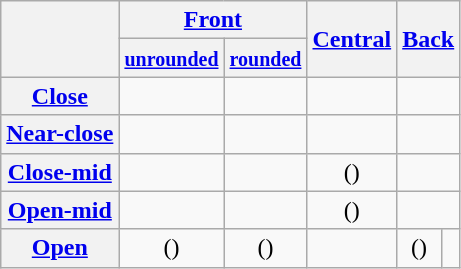<table class="wikitable" style="text-align:center">
<tr>
<th rowspan="2"></th>
<th colspan="2"><a href='#'>Front</a></th>
<th rowspan="2"><a href='#'>Central</a></th>
<th colspan="2" rowspan="2"><a href='#'>Back</a></th>
</tr>
<tr class="small">
<th><a href='#'><small>unrounded</small></a></th>
<th><a href='#'><small>rounded</small></a></th>
</tr>
<tr>
<th><a href='#'>Close</a></th>
<td></td>
<td></td>
<td></td>
<td colspan="2"></td>
</tr>
<tr>
<th><a href='#'>Near-close</a></th>
<td></td>
<td></td>
<td></td>
<td colspan="2"></td>
</tr>
<tr>
<th><a href='#'>Close-mid</a></th>
<td></td>
<td></td>
<td>()</td>
<td colspan="2"></td>
</tr>
<tr>
<th><a href='#'>Open-mid</a></th>
<td></td>
<td></td>
<td>()</td>
<td colspan="2"></td>
</tr>
<tr>
<th><a href='#'>Open</a></th>
<td>()</td>
<td>()</td>
<td></td>
<td>()</td>
<td></td>
</tr>
</table>
